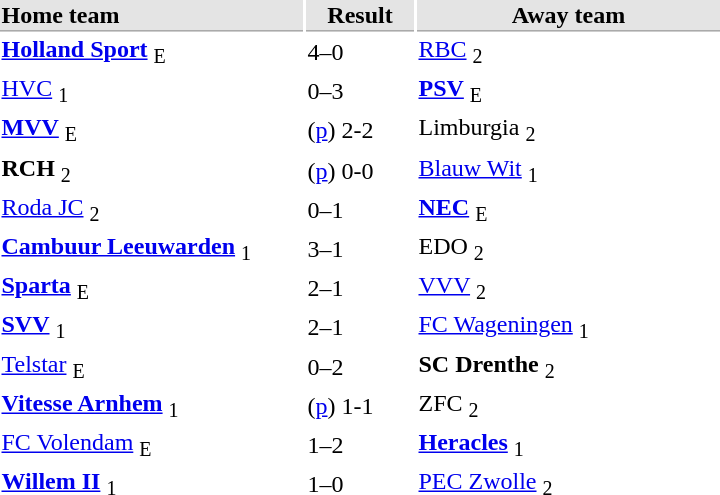<table style="float:right;">
<tr bgcolor="#E4E4E4">
<th style="border-bottom:1px solid #AAAAAA" width="200" align="left">Home team</th>
<th style="border-bottom:1px solid #AAAAAA" width="70" align="center">Result</th>
<th style="border-bottom:1px solid #AAAAAA" width="200">Away team</th>
</tr>
<tr>
<td><strong><a href='#'>Holland Sport</a></strong> <sub>E</sub></td>
<td>4–0</td>
<td><a href='#'>RBC</a> <sub>2</sub></td>
</tr>
<tr>
<td><a href='#'>HVC</a> <sub>1</sub></td>
<td>0–3</td>
<td><strong><a href='#'>PSV</a></strong> <sub>E</sub></td>
</tr>
<tr>
<td><strong><a href='#'>MVV</a></strong> <sub>E</sub></td>
<td>(<a href='#'>p</a>) 2-2</td>
<td>Limburgia <sub>2</sub></td>
</tr>
<tr>
<td><strong>RCH</strong> <sub>2</sub></td>
<td>(<a href='#'>p</a>) 0-0</td>
<td><a href='#'>Blauw Wit</a> <sub>1</sub></td>
</tr>
<tr>
<td><a href='#'>Roda JC</a> <sub>2</sub></td>
<td>0–1</td>
<td><strong><a href='#'>NEC</a></strong> <sub>E</sub></td>
</tr>
<tr>
<td><strong><a href='#'>Cambuur Leeuwarden</a></strong> <sub>1</sub></td>
<td>3–1</td>
<td>EDO <sub>2</sub></td>
</tr>
<tr>
<td><strong><a href='#'>Sparta</a></strong> <sub>E</sub></td>
<td>2–1</td>
<td><a href='#'>VVV</a> <sub>2</sub></td>
</tr>
<tr>
<td><strong><a href='#'>SVV</a></strong> <sub>1</sub></td>
<td>2–1</td>
<td><a href='#'>FC Wageningen</a> <sub>1</sub></td>
</tr>
<tr>
<td><a href='#'>Telstar</a> <sub>E</sub></td>
<td>0–2</td>
<td><strong>SC Drenthe</strong> <sub>2</sub></td>
</tr>
<tr>
<td><strong><a href='#'>Vitesse Arnhem</a></strong> <sub>1</sub></td>
<td>(<a href='#'>p</a>) 1-1</td>
<td>ZFC <sub>2</sub></td>
</tr>
<tr>
<td><a href='#'>FC Volendam</a> <sub>E</sub></td>
<td>1–2</td>
<td><strong><a href='#'>Heracles</a></strong> <sub>1</sub></td>
</tr>
<tr>
<td><strong><a href='#'>Willem II</a></strong> <sub>1</sub></td>
<td>1–0</td>
<td><a href='#'>PEC Zwolle</a> <sub>2</sub></td>
</tr>
</table>
